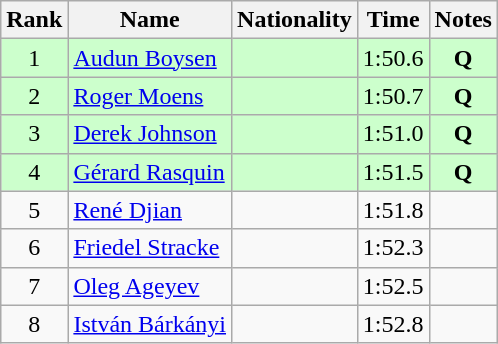<table class="wikitable sortable" style="text-align:center">
<tr>
<th>Rank</th>
<th>Name</th>
<th>Nationality</th>
<th>Time</th>
<th>Notes</th>
</tr>
<tr bgcolor=ccffcc>
<td>1</td>
<td align=left><a href='#'>Audun Boysen</a></td>
<td align=left></td>
<td>1:50.6</td>
<td><strong>Q</strong></td>
</tr>
<tr bgcolor=ccffcc>
<td>2</td>
<td align=left><a href='#'>Roger Moens</a></td>
<td align=left></td>
<td>1:50.7</td>
<td><strong>Q</strong></td>
</tr>
<tr bgcolor=ccffcc>
<td>3</td>
<td align=left><a href='#'>Derek Johnson</a></td>
<td align=left></td>
<td>1:51.0</td>
<td><strong>Q</strong></td>
</tr>
<tr bgcolor=ccffcc>
<td>4</td>
<td align=left><a href='#'>Gérard Rasquin</a></td>
<td align=left></td>
<td>1:51.5</td>
<td><strong>Q</strong></td>
</tr>
<tr>
<td>5</td>
<td align=left><a href='#'>René Djian</a></td>
<td align=left></td>
<td>1:51.8</td>
<td></td>
</tr>
<tr>
<td>6</td>
<td align=left><a href='#'>Friedel Stracke</a></td>
<td align=left></td>
<td>1:52.3</td>
<td></td>
</tr>
<tr>
<td>7</td>
<td align=left><a href='#'>Oleg Ageyev</a></td>
<td align=left></td>
<td>1:52.5</td>
<td></td>
</tr>
<tr>
<td>8</td>
<td align=left><a href='#'>István Bárkányi</a></td>
<td align=left></td>
<td>1:52.8</td>
<td></td>
</tr>
</table>
